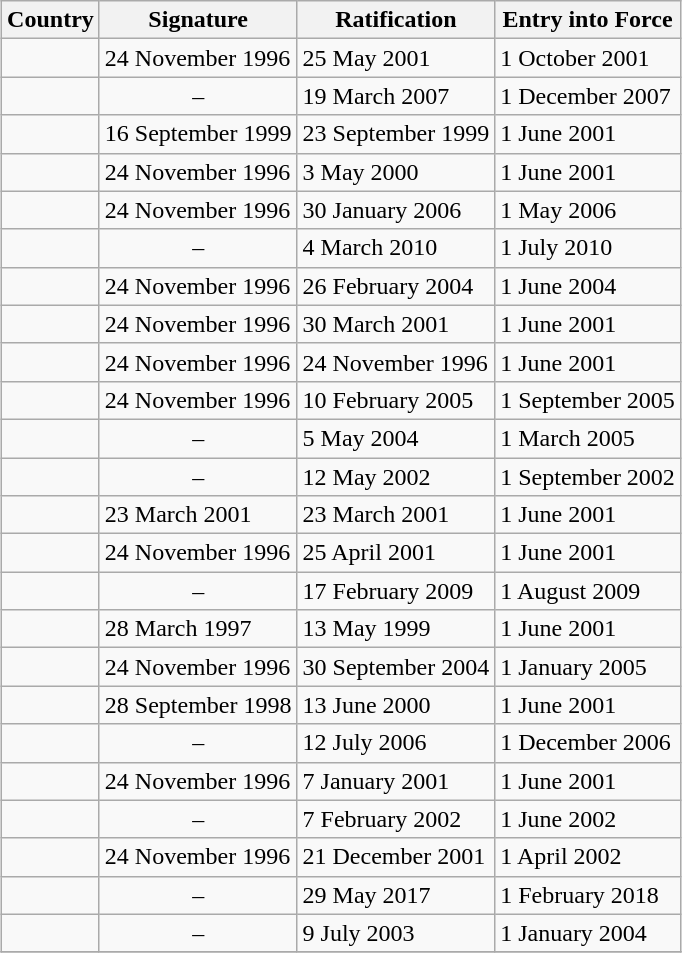<table class="wikitable sortable" style="margin: 1em auto;">
<tr>
<th>Country</th>
<th>Signature</th>
<th>Ratification</th>
<th>Entry into Force</th>
</tr>
<tr>
<td></td>
<td>24 November 1996</td>
<td>25 May 2001</td>
<td>1 October 2001</td>
</tr>
<tr>
<td></td>
<td style="text-align:center;">–</td>
<td>19 March 2007</td>
<td>1 December 2007</td>
</tr>
<tr>
<td></td>
<td>16 September 1999</td>
<td>23 September 1999</td>
<td>1 June 2001</td>
</tr>
<tr>
<td></td>
<td>24 November 1996</td>
<td>3 May 2000</td>
<td>1 June 2001</td>
</tr>
<tr>
<td></td>
<td>24 November 1996</td>
<td>30 January 2006</td>
<td>1 May 2006</td>
</tr>
<tr>
<td></td>
<td style="text-align:center;">–</td>
<td>4 March 2010</td>
<td>1 July 2010</td>
</tr>
<tr>
<td></td>
<td>24 November 1996</td>
<td>26 February 2004</td>
<td>1 June 2004</td>
</tr>
<tr>
<td></td>
<td>24 November 1996</td>
<td>30 March 2001</td>
<td>1 June 2001</td>
</tr>
<tr>
<td></td>
<td>24 November 1996</td>
<td>24 November 1996</td>
<td>1 June 2001</td>
</tr>
<tr>
<td></td>
<td>24 November 1996</td>
<td>10 February 2005</td>
<td>1 September 2005</td>
</tr>
<tr>
<td></td>
<td style="text-align:center;">–</td>
<td>5 May 2004</td>
<td>1 March 2005</td>
</tr>
<tr>
<td></td>
<td style="text-align:center;">–</td>
<td>12 May 2002</td>
<td>1 September 2002</td>
</tr>
<tr>
<td></td>
<td>23 March 2001</td>
<td>23 March 2001</td>
<td>1 June 2001</td>
</tr>
<tr>
<td></td>
<td>24 November 1996</td>
<td>25 April 2001</td>
<td>1 June 2001</td>
</tr>
<tr>
<td></td>
<td style="text-align:center;">–</td>
<td>17 February 2009</td>
<td>1 August 2009</td>
</tr>
<tr>
<td></td>
<td>28 March 1997</td>
<td>13 May 1999</td>
<td>1 June 2001</td>
</tr>
<tr>
<td></td>
<td>24 November 1996</td>
<td>30 September 2004</td>
<td>1 January 2005</td>
</tr>
<tr>
<td></td>
<td>28 September 1998</td>
<td>13 June 2000</td>
<td>1 June 2001</td>
</tr>
<tr>
<td></td>
<td style="text-align:center;">–</td>
<td>12 July 2006</td>
<td>1 December 2006</td>
</tr>
<tr>
<td></td>
<td>24 November 1996</td>
<td>7 January 2001</td>
<td>1 June 2001</td>
</tr>
<tr>
<td></td>
<td style="text-align:center;">–</td>
<td>7 February 2002</td>
<td>1 June 2002</td>
</tr>
<tr>
<td></td>
<td>24 November 1996</td>
<td>21 December 2001</td>
<td>1 April 2002</td>
</tr>
<tr>
<td></td>
<td style="text-align:center;">–</td>
<td>29 May 2017</td>
<td>1 February 2018</td>
</tr>
<tr>
<td></td>
<td style="text-align:center;">–</td>
<td>9 July 2003</td>
<td>1 January 2004</td>
</tr>
<tr>
</tr>
</table>
